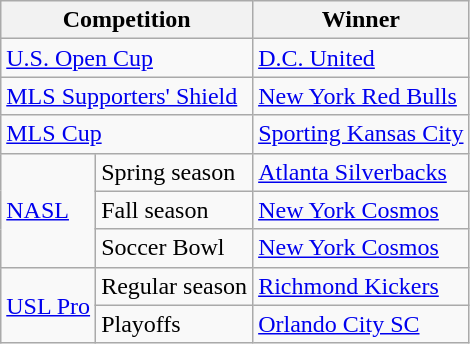<table class="wikitable">
<tr>
<th colspan=2>Competition</th>
<th>Winner</th>
</tr>
<tr>
<td colspan=2><a href='#'>U.S. Open Cup</a></td>
<td><a href='#'>D.C. United</a></td>
</tr>
<tr>
<td colspan=2><a href='#'>MLS Supporters' Shield</a></td>
<td><a href='#'>New York Red Bulls</a></td>
</tr>
<tr>
<td colspan=2><a href='#'>MLS Cup</a></td>
<td><a href='#'>Sporting Kansas City</a></td>
</tr>
<tr>
<td rowspan=3><a href='#'>NASL</a></td>
<td>Spring season</td>
<td><a href='#'>Atlanta Silverbacks</a></td>
</tr>
<tr>
<td>Fall season</td>
<td><a href='#'>New York Cosmos</a></td>
</tr>
<tr>
<td>Soccer Bowl</td>
<td><a href='#'>New York Cosmos</a></td>
</tr>
<tr>
<td rowspan=2><a href='#'>USL Pro</a></td>
<td>Regular season</td>
<td><a href='#'>Richmond Kickers</a></td>
</tr>
<tr>
<td>Playoffs</td>
<td><a href='#'>Orlando City SC</a></td>
</tr>
</table>
